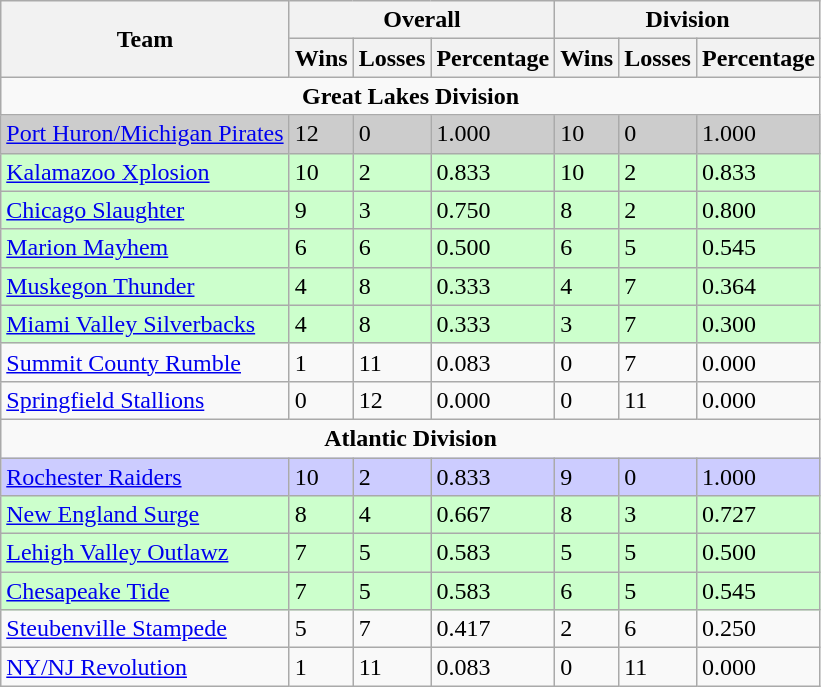<table class="wikitable">
<tr>
<th rowspan="2" align="center">Team</th>
<th colspan="3" align="center">Overall</th>
<th colspan="3" align="center">Division</th>
</tr>
<tr>
<th>Wins</th>
<th>Losses</th>
<th>Percentage</th>
<th>Wins</th>
<th>Losses</th>
<th>Percentage</th>
</tr>
<tr>
<td colspan="7" align="center"><strong>Great Lakes Division</strong></td>
</tr>
<tr bgcolor=#cccccc>
<td><a href='#'>Port Huron/Michigan Pirates</a></td>
<td>12</td>
<td>0</td>
<td>1.000</td>
<td>10</td>
<td>0</td>
<td>1.000</td>
</tr>
<tr bgcolor=#ccffcc>
<td><a href='#'>Kalamazoo Xplosion</a></td>
<td>10</td>
<td>2</td>
<td>0.833</td>
<td>10</td>
<td>2</td>
<td>0.833</td>
</tr>
<tr bgcolor=#ccffcc>
<td><a href='#'>Chicago Slaughter</a></td>
<td>9</td>
<td>3</td>
<td>0.750</td>
<td>8</td>
<td>2</td>
<td>0.800</td>
</tr>
<tr bgcolor=#ccffcc>
<td><a href='#'>Marion Mayhem</a></td>
<td>6</td>
<td>6</td>
<td>0.500</td>
<td>6</td>
<td>5</td>
<td>0.545</td>
</tr>
<tr bgcolor=#ccffcc>
<td><a href='#'>Muskegon Thunder</a></td>
<td>4</td>
<td>8</td>
<td>0.333</td>
<td>4</td>
<td>7</td>
<td>0.364</td>
</tr>
<tr bgcolor=#ccffcc>
<td><a href='#'>Miami Valley Silverbacks</a></td>
<td>4</td>
<td>8</td>
<td>0.333</td>
<td>3</td>
<td>7</td>
<td>0.300</td>
</tr>
<tr>
<td><a href='#'>Summit County Rumble</a></td>
<td>1</td>
<td>11</td>
<td>0.083</td>
<td>0</td>
<td>7</td>
<td>0.000</td>
</tr>
<tr>
<td><a href='#'>Springfield Stallions</a></td>
<td>0</td>
<td>12</td>
<td>0.000</td>
<td>0</td>
<td>11</td>
<td>0.000</td>
</tr>
<tr>
<td colspan="7" align="center"><strong>Atlantic Division</strong></td>
</tr>
<tr bgcolor=#ccccff>
<td><a href='#'>Rochester Raiders</a></td>
<td>10</td>
<td>2</td>
<td>0.833</td>
<td>9</td>
<td>0</td>
<td>1.000</td>
</tr>
<tr bgcolor=#ccffcc>
<td><a href='#'>New England Surge</a></td>
<td>8</td>
<td>4</td>
<td>0.667</td>
<td>8</td>
<td>3</td>
<td>0.727</td>
</tr>
<tr bgcolor=#ccffcc>
<td><a href='#'>Lehigh Valley Outlawz</a></td>
<td>7</td>
<td>5</td>
<td>0.583</td>
<td>5</td>
<td>5</td>
<td>0.500</td>
</tr>
<tr bgcolor=#ccffcc>
<td><a href='#'>Chesapeake Tide</a></td>
<td>7</td>
<td>5</td>
<td>0.583</td>
<td>6</td>
<td>5</td>
<td>0.545</td>
</tr>
<tr>
<td><a href='#'>Steubenville Stampede</a></td>
<td>5</td>
<td>7</td>
<td>0.417</td>
<td>2</td>
<td>6</td>
<td>0.250</td>
</tr>
<tr>
<td><a href='#'>NY/NJ Revolution</a></td>
<td>1</td>
<td>11</td>
<td>0.083</td>
<td>0</td>
<td>11</td>
<td>0.000</td>
</tr>
</table>
